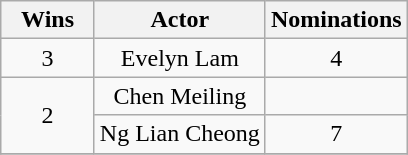<table class="wikitable" style="text-align:center;">
<tr>
<th scope="col" width="55" align="center">Wins</th>
<th scope="col" align="center">Actor</th>
<th scope="col" width="55">Nominations</th>
</tr>
<tr>
<td>3</td>
<td>Evelyn Lam</td>
<td>4</td>
</tr>
<tr>
<td rowspan=2>2</td>
<td>Chen Meiling</td>
<td></td>
</tr>
<tr>
<td>Ng Lian Cheong</td>
<td>7</td>
</tr>
<tr>
</tr>
</table>
